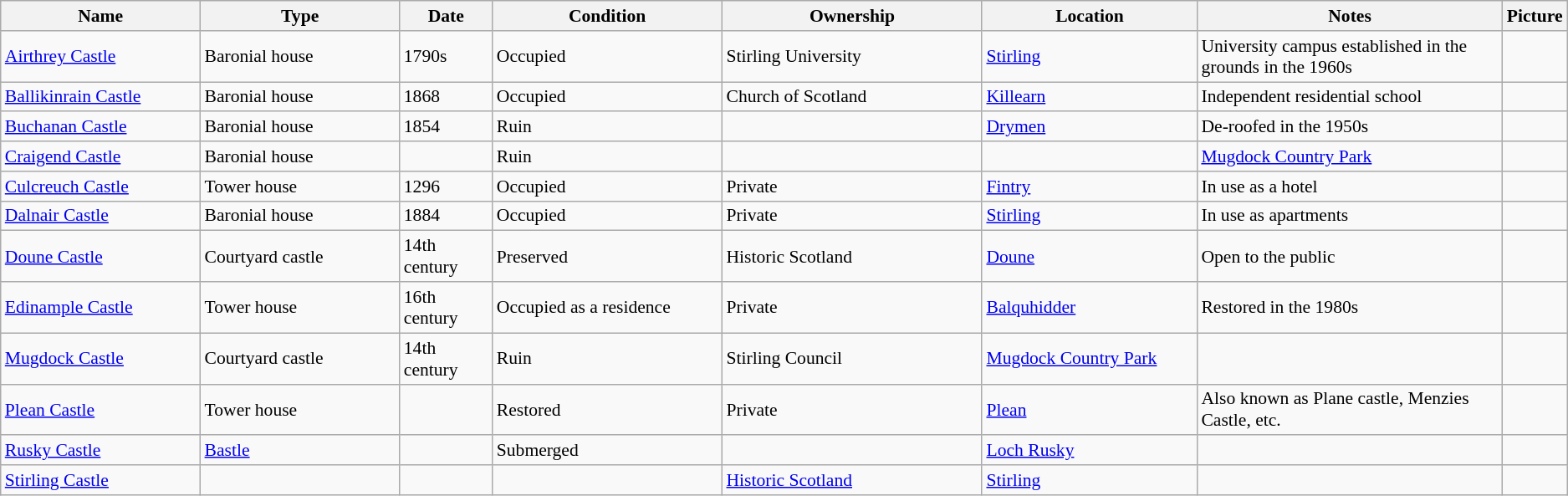<table class="wikitable sortable" style="font-size:90%">
<tr>
<th style="width:13%;">Name</th>
<th style="width:13%;">Type</th>
<th style="width:6%;">Date</th>
<th style="width:15%;">Condition</th>
<th style="width:17%;">Ownership</th>
<th style="width:14%;">Location</th>
<th style="width:20%;">Notes</th>
<th style="width:20%;">Picture</th>
</tr>
<tr>
<td><a href='#'>Airthrey Castle</a></td>
<td>Baronial house</td>
<td>1790s</td>
<td>Occupied</td>
<td>Stirling University</td>
<td><a href='#'>Stirling</a><br></td>
<td>University campus established in the grounds in the 1960s</td>
<td></td>
</tr>
<tr>
<td><a href='#'>Ballikinrain Castle</a></td>
<td>Baronial house</td>
<td>1868</td>
<td>Occupied</td>
<td>Church of Scotland</td>
<td><a href='#'>Killearn</a><br></td>
<td>Independent residential school</td>
<td></td>
</tr>
<tr>
<td><a href='#'>Buchanan Castle</a></td>
<td>Baronial house</td>
<td>1854</td>
<td>Ruin</td>
<td></td>
<td><a href='#'>Drymen</a><br></td>
<td>De-roofed in the 1950s</td>
<td></td>
</tr>
<tr>
<td><a href='#'>Craigend Castle</a></td>
<td>Baronial house</td>
<td></td>
<td>Ruin</td>
<td></td>
<td></td>
<td><a href='#'>Mugdock Country Park</a></td>
<td></td>
</tr>
<tr>
<td><a href='#'>Culcreuch Castle</a></td>
<td>Tower house</td>
<td>1296</td>
<td>Occupied</td>
<td>Private</td>
<td><a href='#'>Fintry</a><br></td>
<td>In use as a hotel</td>
<td></td>
</tr>
<tr>
<td><a href='#'>Dalnair Castle</a></td>
<td>Baronial house</td>
<td>1884</td>
<td>Occupied</td>
<td>Private</td>
<td><a href='#'>Stirling</a></td>
<td>In use as apartments</td>
<td></td>
</tr>
<tr>
<td><a href='#'>Doune Castle</a></td>
<td>Courtyard castle</td>
<td>14th century</td>
<td>Preserved</td>
<td>Historic Scotland</td>
<td><a href='#'>Doune</a><br></td>
<td>Open to the public</td>
<td></td>
</tr>
<tr>
<td><a href='#'>Edinample Castle</a></td>
<td>Tower house</td>
<td>16th century</td>
<td>Occupied as a residence</td>
<td>Private</td>
<td><a href='#'>Balquhidder</a><br></td>
<td>Restored in the 1980s</td>
<td></td>
</tr>
<tr>
<td><a href='#'>Mugdock Castle</a></td>
<td>Courtyard castle</td>
<td>14th century</td>
<td>Ruin</td>
<td>Stirling Council</td>
<td><a href='#'>Mugdock Country Park</a><br></td>
<td></td>
<td></td>
</tr>
<tr>
<td><a href='#'>Plean Castle</a></td>
<td>Tower house</td>
<td></td>
<td>Restored</td>
<td>Private</td>
<td><a href='#'>Plean</a></td>
<td>Also known as Plane castle, Menzies Castle, etc.</td>
<td></td>
</tr>
<tr>
<td><a href='#'>Rusky Castle</a></td>
<td><a href='#'>Bastle</a></td>
<td></td>
<td>Submerged</td>
<td></td>
<td><a href='#'>Loch Rusky</a><br></td>
<td></td>
<td></td>
</tr>
<tr>
<td><a href='#'>Stirling Castle</a></td>
<td></td>
<td></td>
<td></td>
<td><a href='#'>Historic Scotland</a></td>
<td><a href='#'>Stirling</a><br></td>
<td></td>
<td></td>
</tr>
</table>
